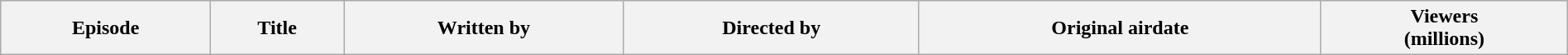<table class="wikitable plainrowheaders" style="width:100%;">
<tr>
<th>Episode</th>
<th>Title</th>
<th>Written by</th>
<th>Directed by</th>
<th>Original airdate</th>
<th>Viewers<br>(millions)<br>
</th>
</tr>
</table>
